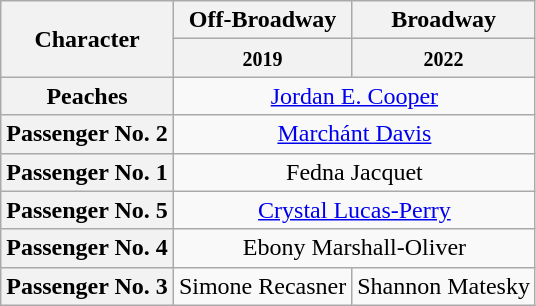<table class="wikitable">
<tr>
<th rowspan="2">Character</th>
<th>Off-Broadway</th>
<th>Broadway</th>
</tr>
<tr>
<th><small>2019</small></th>
<th><small>2022</small></th>
</tr>
<tr>
<th>Peaches</th>
<td colspan="2" align="center"><a href='#'>Jordan E. Cooper</a></td>
</tr>
<tr>
<th>Passenger No. 2</th>
<td colspan="2" align="center"><a href='#'>Marchánt Davis</a></td>
</tr>
<tr>
<th>Passenger No. 1</th>
<td colspan="2" align="center">Fedna Jacquet</td>
</tr>
<tr>
<th>Passenger No. 5</th>
<td colspan="2" align="center"><a href='#'>Crystal Lucas-Perry</a></td>
</tr>
<tr>
<th>Passenger No. 4</th>
<td colspan="2" align="center">Ebony Marshall-Oliver</td>
</tr>
<tr>
<th>Passenger No. 3</th>
<td align="center">Simone Recasner</td>
<td align="center">Shannon Matesky</td>
</tr>
</table>
